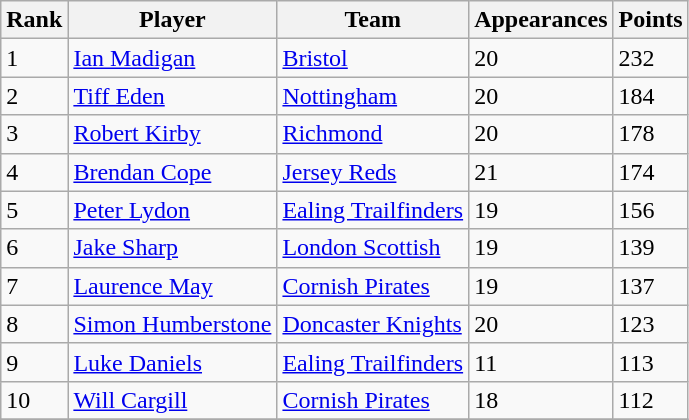<table class="wikitable">
<tr>
<th>Rank</th>
<th>Player</th>
<th>Team</th>
<th>Appearances</th>
<th>Points</th>
</tr>
<tr>
<td>1</td>
<td> <a href='#'>Ian Madigan</a></td>
<td><a href='#'>Bristol</a></td>
<td>20</td>
<td>232</td>
</tr>
<tr>
<td>2</td>
<td> <a href='#'>Tiff Eden</a></td>
<td><a href='#'>Nottingham</a></td>
<td>20</td>
<td>184</td>
</tr>
<tr>
<td>3</td>
<td> <a href='#'>Robert Kirby</a></td>
<td><a href='#'>Richmond</a></td>
<td>20</td>
<td>178</td>
</tr>
<tr>
<td>4</td>
<td> <a href='#'>Brendan Cope</a></td>
<td><a href='#'>Jersey Reds</a></td>
<td>21</td>
<td>174</td>
</tr>
<tr>
<td>5</td>
<td> <a href='#'>Peter Lydon</a></td>
<td><a href='#'>Ealing Trailfinders</a></td>
<td>19</td>
<td>156 </td>
</tr>
<tr>
<td>6</td>
<td> <a href='#'>Jake Sharp</a></td>
<td><a href='#'>London Scottish</a></td>
<td>19</td>
<td>139</td>
</tr>
<tr>
<td>7</td>
<td> <a href='#'>Laurence May</a></td>
<td><a href='#'>Cornish Pirates</a></td>
<td>19</td>
<td>137</td>
</tr>
<tr>
<td>8</td>
<td> <a href='#'>Simon Humberstone</a></td>
<td><a href='#'>Doncaster Knights</a></td>
<td>20</td>
<td>123</td>
</tr>
<tr>
<td>9</td>
<td> <a href='#'>Luke Daniels</a></td>
<td><a href='#'>Ealing Trailfinders</a></td>
<td>11</td>
<td>113</td>
</tr>
<tr>
<td>10</td>
<td> <a href='#'>Will Cargill</a></td>
<td><a href='#'>Cornish Pirates</a></td>
<td>18</td>
<td>112</td>
</tr>
<tr>
</tr>
</table>
